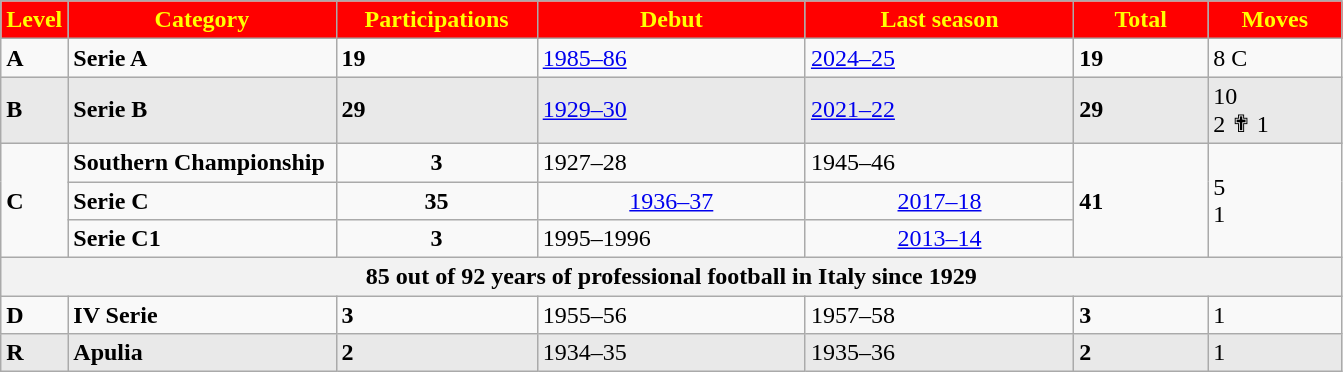<table class="wikitable center" yellow=100%>
<tr>
<th style="background:red; color:yellow; width:5%">Level</th>
<th style="background:red; color:yellow; width:20%">Category</th>
<th style="background:red; color:yellow; width:15%">Participations</th>
<th style="background:red; color:yellow; width:20%">Debut</th>
<th style="background:red; color:yellow; width:20%">Last season</th>
<th style="background:red; color:yellow; width:10%">Total</th>
<th style="background:red; color:yellow; width:10%">Moves</th>
</tr>
<tr>
<td><span><strong>A</strong></span></td>
<td><strong>Serie A</strong></td>
<td><strong>19</strong></td>
<td><a href='#'>1985–86</a></td>
<td><a href='#'>2024–25</a></td>
<td><strong>19</strong></td>
<td> 8  C</td>
</tr>
<tr style="background:#E9E9E9">
<td><span><strong>B</strong></span></td>
<td><strong>Serie B</strong></td>
<td><strong>29</strong></td>
<td><a href='#'>1929–30</a></td>
<td><a href='#'>2021–22</a></td>
<td><strong>29</strong></td>
<td> 10 <br>  2 ✟ 1</td>
</tr>
<tr>
<td rowspan=3><span><strong>C</strong></span></td>
<td><strong>Southern Championship</strong></td>
<td style="text-align:center"><strong>3</strong></td>
<td>1927–28</td>
<td>1945–46</td>
<td rowspan=3><strong>41</strong></td>
<td rowspan=3> 5 <br>  1</td>
</tr>
<tr>
<td><strong>Serie C</strong></td>
<td style="text-align:center"><strong>35</strong></td>
<td style="text-align:center"><a href='#'>1936–37</a></td>
<td style="text-align:center"><a href='#'>2017–18</a></td>
</tr>
<tr>
<td><strong>Serie C1</strong></td>
<td style="text-align:center"><strong>3</strong></td>
<td>1995–1996</td>
<td style="text-align:center"><a href='#'>2013–14</a></td>
</tr>
<tr>
<th colspan=7>85 out of 92 years of professional football in Italy since 1929</th>
</tr>
<tr>
<td rowspan=1><span><strong>D</strong></span></td>
<td><strong>IV Serie</strong></td>
<td><strong>3</strong></td>
<td>1955–56</td>
<td 1957–58>1957–58</td>
<td rowspan=1><strong>3</strong></td>
<td> 1</td>
</tr>
<tr style="background:#E9E9E9">
<td><span><strong>R</strong></span></td>
<td><strong>Apulia</strong></td>
<td><strong>2</strong></td>
<td>1934–35</td>
<td>1935–36</td>
<td><strong>2</strong></td>
<td> 1</td>
</tr>
</table>
